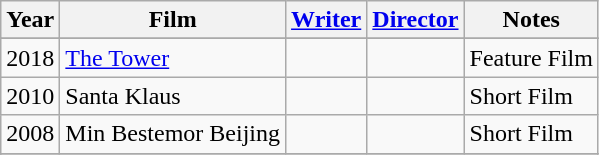<table class="wikitable sortable">
<tr>
<th>Year</th>
<th>Film</th>
<th><a href='#'>Writer</a></th>
<th><a href='#'>Director</a></th>
<th>Notes</th>
</tr>
<tr>
</tr>
<tr>
<td>2018</td>
<td><a href='#'>The Tower</a></td>
<td style="text-align:center;"></td>
<td style="text-align:center;"></td>
<td>Feature Film</td>
</tr>
<tr>
<td>2010</td>
<td>Santa Klaus</td>
<td style="text-align:center;"></td>
<td style="text-align:center;"></td>
<td>Short Film</td>
</tr>
<tr>
<td>2008</td>
<td>Min Bestemor Beijing</td>
<td style="text-align:center;"></td>
<td style="text-align:center;"></td>
<td>Short Film</td>
</tr>
<tr>
</tr>
<tr>
</tr>
</table>
